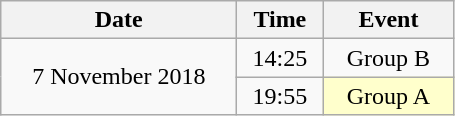<table class = "wikitable" style="text-align:center;">
<tr>
<th width=150>Date</th>
<th width=50>Time</th>
<th width=80>Event</th>
</tr>
<tr>
<td rowspan=2>7 November 2018</td>
<td>14:25</td>
<td>Group B</td>
</tr>
<tr>
<td>19:55</td>
<td bgcolor=ffffcc>Group A</td>
</tr>
</table>
